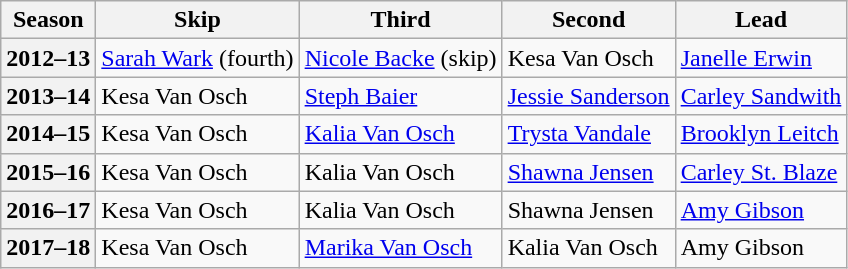<table class="wikitable">
<tr>
<th scope="col">Season</th>
<th scope="col">Skip</th>
<th scope="col">Third</th>
<th scope="col">Second</th>
<th scope="col">Lead</th>
</tr>
<tr>
<th scope="row">2012–13</th>
<td><a href='#'>Sarah Wark</a> (fourth)</td>
<td><a href='#'>Nicole Backe</a> (skip)</td>
<td>Kesa Van Osch</td>
<td><a href='#'>Janelle Erwin</a></td>
</tr>
<tr>
<th scope="row">2013–14</th>
<td>Kesa Van Osch</td>
<td><a href='#'>Steph Baier</a></td>
<td><a href='#'>Jessie Sanderson</a></td>
<td><a href='#'>Carley Sandwith</a></td>
</tr>
<tr>
<th scope="row">2014–15</th>
<td>Kesa Van Osch</td>
<td><a href='#'>Kalia Van Osch</a></td>
<td><a href='#'>Trysta Vandale</a></td>
<td><a href='#'>Brooklyn Leitch</a></td>
</tr>
<tr>
<th scope="row">2015–16</th>
<td>Kesa Van Osch</td>
<td>Kalia Van Osch</td>
<td><a href='#'>Shawna Jensen</a></td>
<td><a href='#'>Carley St. Blaze</a></td>
</tr>
<tr>
<th scope="row">2016–17</th>
<td>Kesa Van Osch</td>
<td>Kalia Van Osch</td>
<td>Shawna Jensen</td>
<td><a href='#'>Amy Gibson</a></td>
</tr>
<tr>
<th scope="row">2017–18</th>
<td>Kesa Van Osch</td>
<td><a href='#'>Marika Van Osch</a></td>
<td>Kalia Van Osch</td>
<td>Amy Gibson</td>
</tr>
</table>
